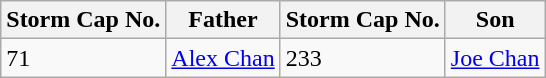<table class="wikitable">
<tr>
<th>Storm Cap No.</th>
<th>Father</th>
<th>Storm Cap No.</th>
<th>Son</th>
</tr>
<tr>
<td>71</td>
<td><a href='#'>Alex Chan</a></td>
<td>233</td>
<td><a href='#'>Joe Chan</a></td>
</tr>
</table>
